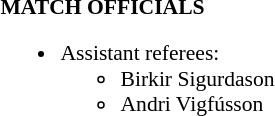<table width="100%" style="font-size: 90%">
<tr>
<td width="50%" valign="top"><br><strong>MATCH OFFICIALS</strong><ul><li>Assistant referees:<ul><li>Birkir Sigurdason</li><li>Andri Vigfússon</li></ul></li></ul></td>
</tr>
</table>
